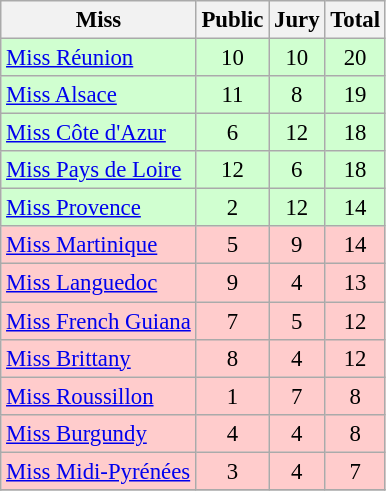<table class="wikitable sortable" style="font-size:95%">
<tr>
<th scope="col">Miss</th>
<th scope="col">Public</th>
<th scope="col">Jury</th>
<th scope="col">Total</th>
</tr>
<tr align="center" bgcolor="D0FFD0">
<td align="left"><a href='#'>Miss Réunion</a></td>
<td>10</td>
<td>10</td>
<td>20</td>
</tr>
<tr align="center" bgcolor="D0FFD0">
<td align="left"><a href='#'>Miss Alsace</a></td>
<td>11</td>
<td>8</td>
<td>19</td>
</tr>
<tr align="center" bgcolor="D0FFD0">
<td align="left"><a href='#'>Miss Côte d'Azur</a></td>
<td>6</td>
<td>12</td>
<td>18</td>
</tr>
<tr align="center" bgcolor="D0FFD0">
<td align="left"><a href='#'>Miss Pays de Loire</a></td>
<td>12</td>
<td>6</td>
<td>18</td>
</tr>
<tr align="center" bgcolor="D0FFD0">
<td align="left"><a href='#'>Miss Provence</a></td>
<td>2</td>
<td>12</td>
<td>14</td>
</tr>
<tr align="center" bgcolor="FFCCCC">
<td align="left"><a href='#'>Miss Martinique</a></td>
<td>5</td>
<td>9</td>
<td>14</td>
</tr>
<tr align="center" bgcolor="FFCCCC">
<td align="left"><a href='#'>Miss Languedoc</a></td>
<td>9</td>
<td>4</td>
<td>13</td>
</tr>
<tr align="center" bgcolor="FFCCCC">
<td align="left"><a href='#'>Miss French Guiana</a></td>
<td>7</td>
<td>5</td>
<td>12</td>
</tr>
<tr align="center" bgcolor="FFCCCC">
<td align="left"><a href='#'>Miss Brittany</a></td>
<td>8</td>
<td>4</td>
<td>12</td>
</tr>
<tr align="center" bgcolor="FFCCCC">
<td align="left"><a href='#'>Miss Roussillon</a></td>
<td>1</td>
<td>7</td>
<td>8</td>
</tr>
<tr align="center" bgcolor="FFCCCC">
<td align="left"><a href='#'>Miss Burgundy</a></td>
<td>4</td>
<td>4</td>
<td>8</td>
</tr>
<tr align="center" bgcolor="FFCCCC">
<td align="left"><a href='#'>Miss Midi-Pyrénées</a></td>
<td>3</td>
<td>4</td>
<td>7</td>
</tr>
<tr align="center">
</tr>
</table>
